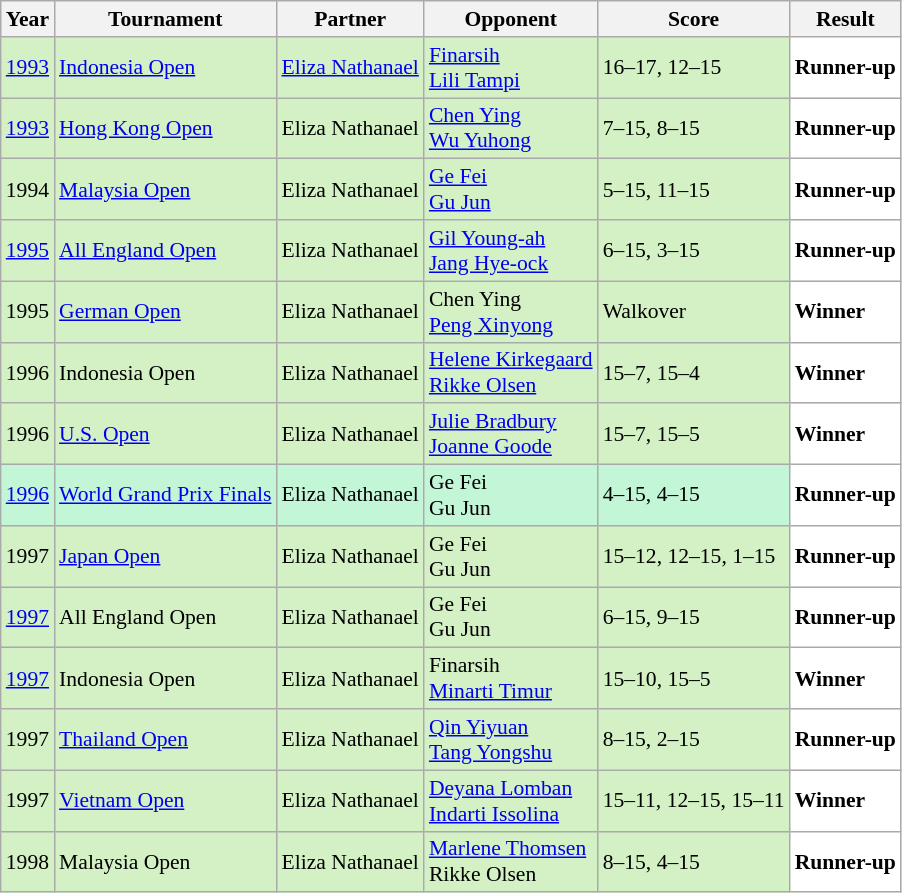<table class="sortable wikitable" style="font-size: 90%;">
<tr>
<th>Year</th>
<th>Tournament</th>
<th>Partner</th>
<th>Opponent</th>
<th>Score</th>
<th>Result</th>
</tr>
<tr style="background:#D4F1C5">
<td align="center"><a href='#'>1993</a></td>
<td align="left"><a href='#'>Indonesia Open</a></td>
<td align="left"> <a href='#'>Eliza Nathanael</a></td>
<td align="left"> <a href='#'>Finarsih</a> <br>  <a href='#'>Lili Tampi</a></td>
<td align="left">16–17, 12–15</td>
<td style="text-align:left; background:white"> <strong>Runner-up</strong></td>
</tr>
<tr style="background:#D4F1C5">
<td align="center"><a href='#'>1993</a></td>
<td align="left"><a href='#'>Hong Kong Open</a></td>
<td align="left"> Eliza Nathanael</td>
<td align="left"> <a href='#'>Chen Ying</a> <br>  <a href='#'>Wu Yuhong</a></td>
<td align="left">7–15, 8–15</td>
<td style="text-align:left; background:white"> <strong>Runner-up</strong></td>
</tr>
<tr style="background:#D4F1C5">
<td align="center">1994</td>
<td align="left"><a href='#'>Malaysia Open</a></td>
<td align="left"> Eliza Nathanael</td>
<td align="left"> <a href='#'>Ge Fei</a> <br>  <a href='#'>Gu Jun</a></td>
<td align="left">5–15, 11–15</td>
<td style="text-align:left; background:white"> <strong>Runner-up</strong></td>
</tr>
<tr style="background:#D4F1C5">
<td align="center"><a href='#'>1995</a></td>
<td align="left"><a href='#'>All England Open</a></td>
<td align="left"> Eliza Nathanael</td>
<td align="left"> <a href='#'>Gil Young-ah</a> <br>  <a href='#'>Jang Hye-ock</a></td>
<td align="left">6–15, 3–15</td>
<td style="text-align:left; background:white"> <strong>Runner-up</strong></td>
</tr>
<tr style="background:#D4F1C5">
<td align="center">1995</td>
<td align="left"><a href='#'>German Open</a></td>
<td align="left"> Eliza Nathanael</td>
<td align="left"> Chen Ying <br>  <a href='#'>Peng Xinyong</a></td>
<td align="left">Walkover</td>
<td style="text-align:left; background:white"> <strong>Winner</strong></td>
</tr>
<tr style="background:#D4F1C5">
<td align="center">1996</td>
<td align="left">Indonesia Open</td>
<td align="left"> Eliza Nathanael</td>
<td align="left"> <a href='#'>Helene Kirkegaard</a> <br>  <a href='#'>Rikke Olsen</a></td>
<td align="left">15–7, 15–4</td>
<td style="text-align:left; background:white"> <strong>Winner</strong></td>
</tr>
<tr style="background:#D4F1C5">
<td align="center">1996</td>
<td align="left"><a href='#'>U.S. Open</a></td>
<td align="left"> Eliza Nathanael</td>
<td align="left"> <a href='#'>Julie Bradbury</a> <br>  <a href='#'>Joanne Goode</a></td>
<td align="left">15–7, 15–5</td>
<td style="text-align:left; background:white"> <strong>Winner</strong></td>
</tr>
<tr style="background:#C3F6D7">
<td align="center"><a href='#'>1996</a></td>
<td align="left"><a href='#'>World Grand Prix Finals</a></td>
<td align="left"> Eliza Nathanael</td>
<td align="left"> Ge Fei <br>  Gu Jun</td>
<td align="left">4–15, 4–15</td>
<td style="text-align:left; background:white"> <strong>Runner-up</strong></td>
</tr>
<tr style="background:#D4F1C5">
<td align="center">1997</td>
<td align="left"><a href='#'>Japan Open</a></td>
<td align="left"> Eliza Nathanael</td>
<td align="left"> Ge Fei <br>  Gu Jun</td>
<td align="left">15–12, 12–15, 1–15</td>
<td style="text-align:left; background:white"> <strong>Runner-up</strong></td>
</tr>
<tr style="background:#D4F1C5">
<td align="center"><a href='#'>1997</a></td>
<td align="left">All England Open</td>
<td align="left"> Eliza Nathanael</td>
<td align="left"> Ge Fei <br>  Gu Jun</td>
<td align="left">6–15, 9–15</td>
<td style="text-align:left; background:white"> <strong>Runner-up</strong></td>
</tr>
<tr style="background:#D4F1C5">
<td align="center"><a href='#'>1997</a></td>
<td align="left">Indonesia Open</td>
<td align="left"> Eliza Nathanael</td>
<td align="left"> Finarsih <br>  <a href='#'>Minarti Timur</a></td>
<td align="left">15–10, 15–5</td>
<td style="text-align:left; background:white"> <strong>Winner</strong></td>
</tr>
<tr style="background:#D4F1C5">
<td align="center">1997</td>
<td align="left"><a href='#'>Thailand Open</a></td>
<td align="left"> Eliza Nathanael</td>
<td align="left"> <a href='#'>Qin Yiyuan</a> <br>  <a href='#'>Tang Yongshu</a></td>
<td align="left">8–15, 2–15</td>
<td style="text-align:left; background:white"> <strong>Runner-up</strong></td>
</tr>
<tr style="background:#D4F1C5">
<td align="center">1997</td>
<td align="left"><a href='#'>Vietnam Open</a></td>
<td align="left"> Eliza Nathanael</td>
<td align="left"> <a href='#'>Deyana Lomban</a> <br>  <a href='#'>Indarti Issolina</a></td>
<td align="left">15–11, 12–15, 15–11</td>
<td style="text-align:left; background:white"> <strong>Winner</strong></td>
</tr>
<tr style="background:#D4F1C5">
<td align="center">1998</td>
<td align="left">Malaysia Open</td>
<td align="left"> Eliza Nathanael</td>
<td align="left"> <a href='#'>Marlene Thomsen</a> <br>  Rikke Olsen</td>
<td align="left">8–15, 4–15</td>
<td style="text-align:left; background:white"> <strong>Runner-up</strong></td>
</tr>
</table>
